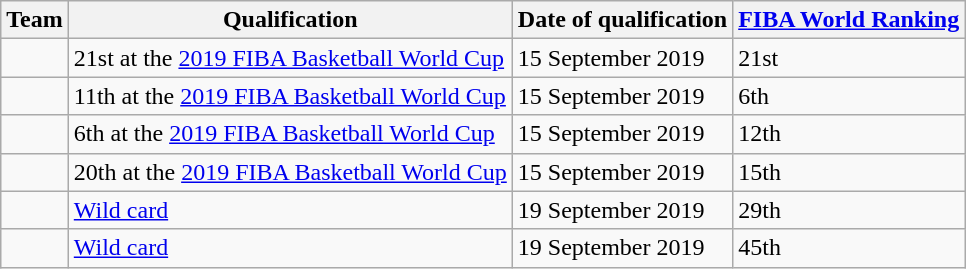<table class="wikitable sortable">
<tr>
<th>Team</th>
<th>Qualification</th>
<th>Date of qualification</th>
<th><a href='#'>FIBA World Ranking</a></th>
</tr>
<tr>
<td></td>
<td>21st at the <a href='#'>2019 FIBA Basketball World Cup</a></td>
<td>15 September 2019</td>
<td>21st</td>
</tr>
<tr>
<td></td>
<td>11th at the <a href='#'>2019 FIBA Basketball World Cup</a></td>
<td>15 September 2019</td>
<td>6th</td>
</tr>
<tr>
<td></td>
<td>6th at the <a href='#'>2019 FIBA Basketball World Cup</a></td>
<td>15 September 2019</td>
<td>12th</td>
</tr>
<tr>
<td></td>
<td>20th at the <a href='#'>2019 FIBA Basketball World Cup</a></td>
<td>15 September 2019</td>
<td>15th</td>
</tr>
<tr>
<td></td>
<td><a href='#'>Wild card</a></td>
<td>19 September 2019</td>
<td>29th</td>
</tr>
<tr>
<td></td>
<td><a href='#'>Wild card</a></td>
<td>19 September 2019</td>
<td>45th</td>
</tr>
</table>
